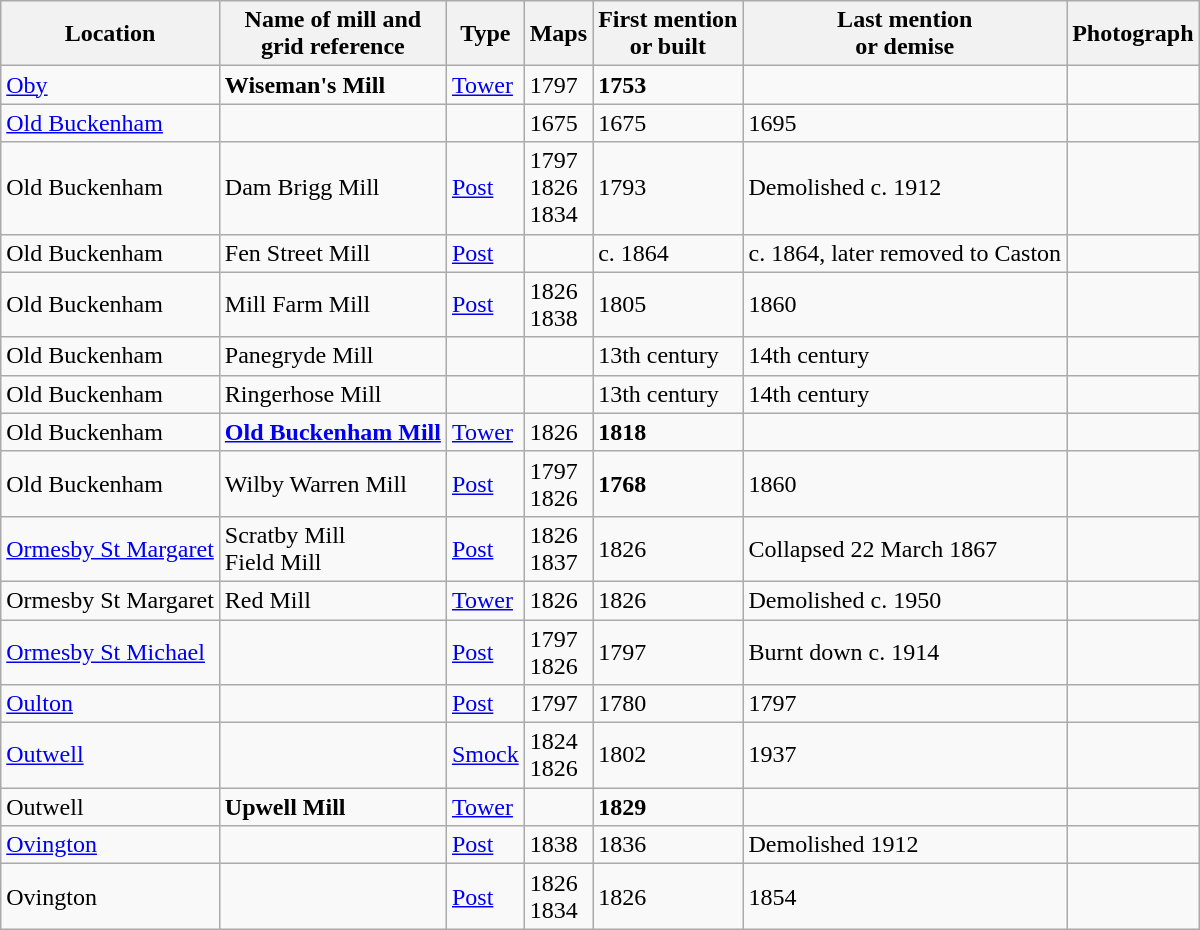<table class="wikitable">
<tr>
<th>Location</th>
<th>Name of mill and<br>grid reference</th>
<th>Type</th>
<th>Maps</th>
<th>First mention<br>or built</th>
<th>Last mention<br> or demise</th>
<th>Photograph</th>
</tr>
<tr>
<td><a href='#'>Oby</a></td>
<td><strong>Wiseman's Mill</strong><br></td>
<td><a href='#'>Tower</a></td>
<td>1797</td>
<td><strong>1753</strong></td>
<td></td>
<td></td>
</tr>
<tr>
<td><a href='#'>Old Buckenham</a></td>
<td></td>
<td></td>
<td>1675</td>
<td>1675</td>
<td>1695<br></td>
<td></td>
</tr>
<tr>
<td>Old Buckenham</td>
<td>Dam Brigg Mill<br></td>
<td><a href='#'>Post</a></td>
<td>1797<br>1826<br>1834</td>
<td>1793</td>
<td>Demolished c. 1912<br></td>
<td></td>
</tr>
<tr>
<td>Old Buckenham</td>
<td>Fen Street Mill<br></td>
<td><a href='#'>Post</a></td>
<td></td>
<td>c. 1864</td>
<td>c. 1864, later removed to Caston<br></td>
<td></td>
</tr>
<tr>
<td>Old Buckenham</td>
<td>Mill Farm Mill<br></td>
<td><a href='#'>Post</a></td>
<td>1826<br>1838</td>
<td>1805</td>
<td>1860<br></td>
<td></td>
</tr>
<tr>
<td>Old Buckenham</td>
<td>Panegryde Mill</td>
<td></td>
<td></td>
<td>13th century</td>
<td>14th century<br></td>
<td></td>
</tr>
<tr>
<td>Old Buckenham</td>
<td>Ringerhose Mill</td>
<td></td>
<td></td>
<td>13th century</td>
<td>14th century<br></td>
<td></td>
</tr>
<tr>
<td>Old Buckenham</td>
<td><strong><a href='#'>Old Buckenham Mill</a></strong><br></td>
<td><a href='#'>Tower</a></td>
<td>1826</td>
<td><strong>1818</strong></td>
<td></td>
<td></td>
</tr>
<tr>
<td>Old Buckenham</td>
<td>Wilby Warren Mill<br></td>
<td><a href='#'>Post</a></td>
<td>1797<br>1826</td>
<td><strong>1768</strong></td>
<td>1860<br></td>
<td></td>
</tr>
<tr>
<td><a href='#'>Ormesby St Margaret</a></td>
<td>Scratby Mill<br>Field Mill<br></td>
<td><a href='#'>Post</a></td>
<td>1826<br>1837</td>
<td>1826</td>
<td>Collapsed 22 March 1867<br></td>
<td></td>
</tr>
<tr>
<td>Ormesby St Margaret</td>
<td>Red Mill<br></td>
<td><a href='#'>Tower</a></td>
<td>1826</td>
<td>1826</td>
<td>Demolished c. 1950<br></td>
<td></td>
</tr>
<tr>
<td><a href='#'>Ormesby St Michael</a></td>
<td></td>
<td><a href='#'>Post</a></td>
<td>1797<br>1826</td>
<td>1797</td>
<td>Burnt down c. 1914<br></td>
<td></td>
</tr>
<tr>
<td><a href='#'>Oulton</a></td>
<td></td>
<td><a href='#'>Post</a></td>
<td>1797</td>
<td>1780</td>
<td>1797<br></td>
<td></td>
</tr>
<tr>
<td><a href='#'>Outwell</a></td>
<td></td>
<td><a href='#'>Smock</a></td>
<td>1824<br>1826</td>
<td>1802</td>
<td>1937<br></td>
<td></td>
</tr>
<tr>
<td>Outwell</td>
<td><strong>Upwell Mill</strong><br></td>
<td><a href='#'>Tower</a></td>
<td></td>
<td><strong>1829</strong></td>
<td></td>
<td></td>
</tr>
<tr>
<td><a href='#'>Ovington</a></td>
<td></td>
<td><a href='#'>Post</a></td>
<td>1838</td>
<td>1836</td>
<td>Demolished 1912<br></td>
<td></td>
</tr>
<tr>
<td>Ovington</td>
<td></td>
<td><a href='#'>Post</a></td>
<td>1826<br>1834</td>
<td>1826</td>
<td>1854<br></td>
<td></td>
</tr>
</table>
